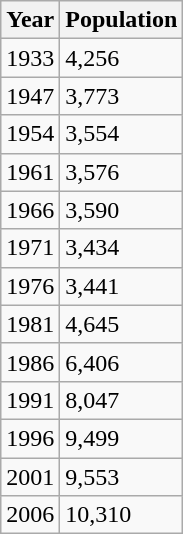<table class="wikitable">
<tr>
<th>Year</th>
<th>Population</th>
</tr>
<tr>
<td>1933</td>
<td>4,256</td>
</tr>
<tr>
<td>1947</td>
<td>3,773</td>
</tr>
<tr>
<td>1954</td>
<td>3,554</td>
</tr>
<tr>
<td>1961</td>
<td>3,576</td>
</tr>
<tr>
<td>1966</td>
<td>3,590</td>
</tr>
<tr>
<td>1971</td>
<td>3,434</td>
</tr>
<tr>
<td>1976</td>
<td>3,441</td>
</tr>
<tr>
<td>1981</td>
<td>4,645</td>
</tr>
<tr>
<td>1986</td>
<td>6,406</td>
</tr>
<tr>
<td>1991</td>
<td>8,047</td>
</tr>
<tr>
<td>1996</td>
<td>9,499</td>
</tr>
<tr>
<td>2001</td>
<td>9,553</td>
</tr>
<tr>
<td>2006</td>
<td>10,310</td>
</tr>
</table>
